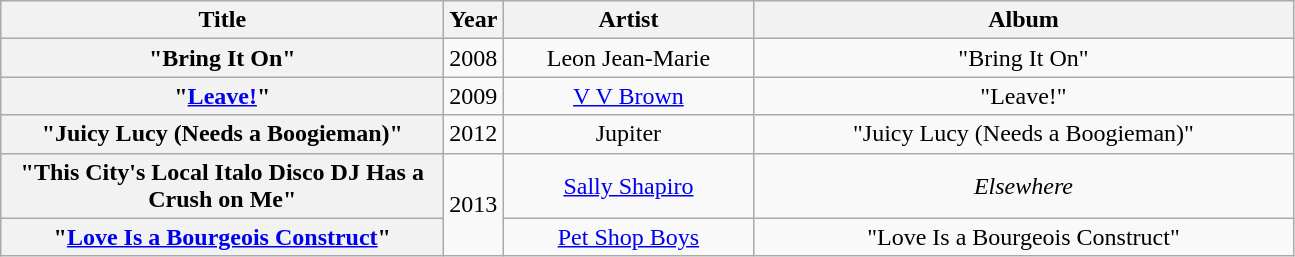<table class="wikitable plainrowheaders" style="text-align:center">
<tr>
<th scope="col" style="width:18em;">Title</th>
<th scope="col">Year</th>
<th scope="col" style="width:10em;">Artist</th>
<th scope="col" style="width:22em;">Album</th>
</tr>
<tr>
<th scope="row">"Bring It On" <br> </th>
<td>2008</td>
<td>Leon Jean-Marie</td>
<td>"Bring It On" </td>
</tr>
<tr>
<th scope="row">"<a href='#'>Leave!</a>" <br> </th>
<td>2009</td>
<td><a href='#'>V V Brown</a></td>
<td>"Leave!" </td>
</tr>
<tr>
<th scope="row">"Juicy Lucy (Needs a Boogieman)"<br></th>
<td>2012</td>
<td>Jupiter</td>
<td>"Juicy Lucy (Needs a Boogieman)" </td>
</tr>
<tr>
<th scope="row">"This City's Local Italo Disco DJ Has a Crush on Me"<br></th>
<td rowspan="2">2013</td>
<td><a href='#'>Sally Shapiro</a></td>
<td><em>Elsewhere</em></td>
</tr>
<tr>
<th scope="row">"<a href='#'>Love Is a Bourgeois Construct</a>" <br> </th>
<td><a href='#'>Pet Shop Boys</a></td>
<td>"Love Is a Bourgeois Construct" </td>
</tr>
</table>
